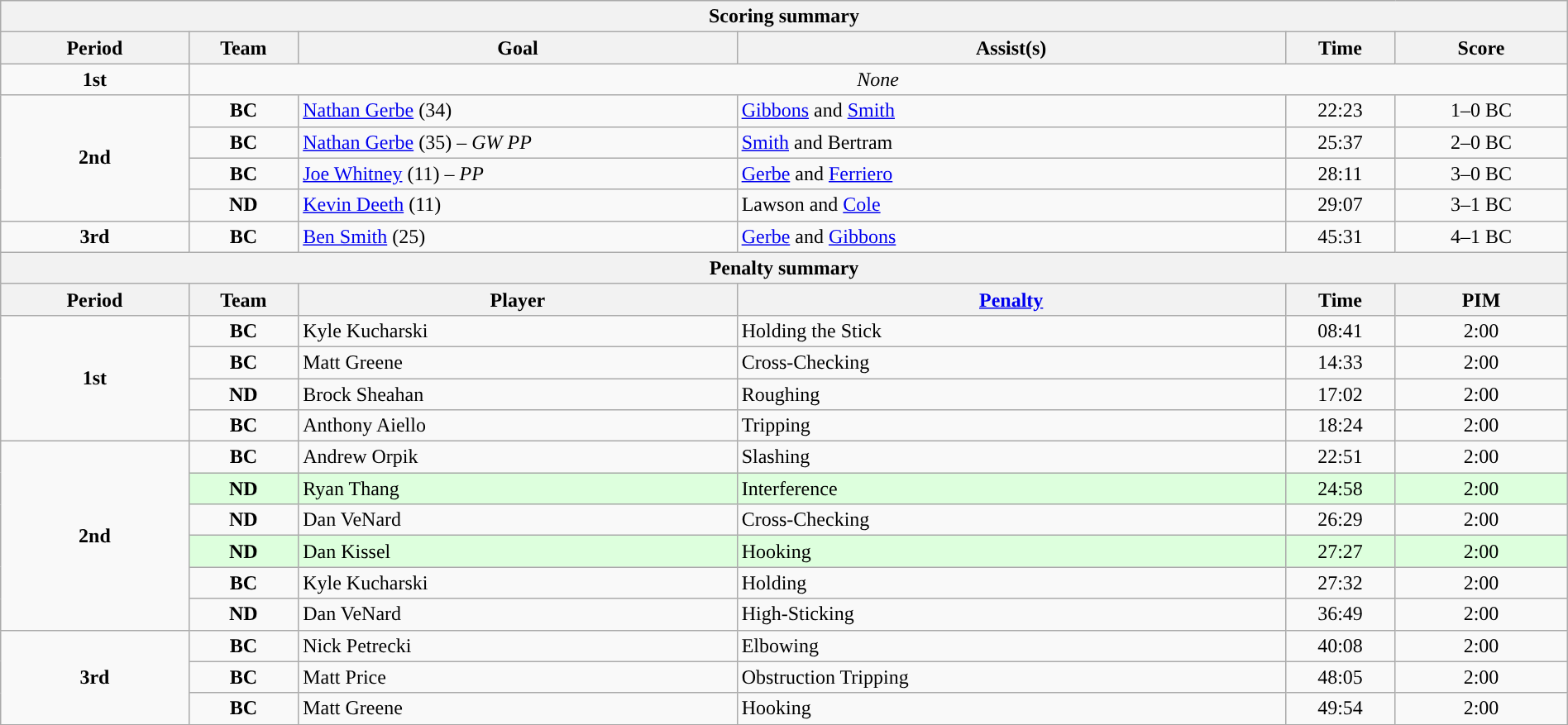<table style="width:100%;" class="wikitable">
<tr>
<th colspan=6>Scoring summary</th>
</tr>
<tr>
<th style="width:12%;">Period</th>
<th style="width:7%;">Team</th>
<th style="width:28%;">Goal</th>
<th style="width:35%;">Assist(s)</th>
<th style="width:7%;">Time</th>
<th style="width:11%;">Score</th>
</tr>
<tr>
<td style="text-align:center;" rowspan="1"><strong>1st</strong></td>
<td style="text-align:center;" colspan="5"><em>None</em></td>
</tr>
<tr>
<td style="text-align:center;" rowspan="4"><strong>2nd</strong></td>
<td align=center><strong>BC</strong></td>
<td><a href='#'>Nathan Gerbe</a> (34)</td>
<td><a href='#'>Gibbons</a> and <a href='#'>Smith</a></td>
<td align=center>22:23</td>
<td align=center>1–0 BC</td>
</tr>
<tr>
<td align=center><strong>BC</strong></td>
<td><a href='#'>Nathan Gerbe</a> (35) – <em>GW PP</em></td>
<td><a href='#'>Smith</a> and Bertram</td>
<td align=center>25:37</td>
<td align=center>2–0 BC</td>
</tr>
<tr>
<td align=center><strong>BC</strong></td>
<td><a href='#'>Joe Whitney</a> (11) – <em>PP</em></td>
<td><a href='#'>Gerbe</a> and <a href='#'>Ferriero</a></td>
<td align=center>28:11</td>
<td align=center>3–0 BC</td>
</tr>
<tr>
<td align=center><strong>ND</strong></td>
<td><a href='#'>Kevin Deeth</a> (11)</td>
<td>Lawson and <a href='#'>Cole</a></td>
<td align=center>29:07</td>
<td align=center>3–1 BC</td>
</tr>
<tr>
<td style="text-align:center;" rowspan="1"><strong>3rd</strong></td>
<td align=center><strong>BC</strong></td>
<td><a href='#'>Ben Smith</a> (25)</td>
<td><a href='#'>Gerbe</a> and <a href='#'>Gibbons</a></td>
<td align=center>45:31</td>
<td align=center>4–1 BC</td>
</tr>
<tr>
<th colspan=6>Penalty summary</th>
</tr>
<tr>
<th style="width:12%;">Period</th>
<th style="width:7%;">Team</th>
<th style="width:28%;">Player</th>
<th style="width:35%;"><a href='#'>Penalty</a></th>
<th style="width:7%;">Time</th>
<th style="width:11%;">PIM</th>
</tr>
<tr>
<td style="text-align:center;" rowspan="4"><strong>1st</strong></td>
<td align=center><strong>BC</strong></td>
<td>Kyle Kucharski</td>
<td>Holding the Stick</td>
<td align=center>08:41</td>
<td align=center>2:00</td>
</tr>
<tr>
<td align=center><strong>BC</strong></td>
<td>Matt Greene</td>
<td>Cross-Checking</td>
<td align=center>14:33</td>
<td align=center>2:00</td>
</tr>
<tr>
<td align=center><strong>ND</strong></td>
<td>Brock Sheahan</td>
<td>Roughing</td>
<td align=center>17:02</td>
<td align=center>2:00</td>
</tr>
<tr>
<td align=center><strong>BC</strong></td>
<td>Anthony Aiello</td>
<td>Tripping</td>
<td align=center>18:24</td>
<td align=center>2:00</td>
</tr>
<tr>
<td style="text-align:center;" rowspan="6"><strong>2nd</strong></td>
<td align=center><strong>BC</strong></td>
<td>Andrew Orpik</td>
<td>Slashing</td>
<td align=center>22:51</td>
<td align=center>2:00</td>
</tr>
<tr bgcolor=ddffdd>
<td align=center><strong>ND</strong></td>
<td>Ryan Thang</td>
<td>Interference</td>
<td align=center>24:58</td>
<td align=center>2:00</td>
</tr>
<tr>
<td align=center><strong>ND</strong></td>
<td>Dan VeNard</td>
<td>Cross-Checking</td>
<td align=center>26:29</td>
<td align=center>2:00</td>
</tr>
<tr bgcolor=ddffdd>
<td align=center><strong>ND</strong></td>
<td>Dan Kissel</td>
<td>Hooking</td>
<td align=center>27:27</td>
<td align=center>2:00</td>
</tr>
<tr>
<td align=center><strong>BC</strong></td>
<td>Kyle Kucharski</td>
<td>Holding</td>
<td align=center>27:32</td>
<td align=center>2:00</td>
</tr>
<tr>
<td align=center><strong>ND</strong></td>
<td>Dan VeNard</td>
<td>High-Sticking</td>
<td align=center>36:49</td>
<td align=center>2:00</td>
</tr>
<tr>
<td style="text-align:center;" rowspan="3"><strong>3rd</strong></td>
<td align=center><strong>BC</strong></td>
<td>Nick Petrecki</td>
<td>Elbowing</td>
<td align=center>40:08</td>
<td align=center>2:00</td>
</tr>
<tr>
<td align=center><strong>BC</strong></td>
<td>Matt Price</td>
<td>Obstruction Tripping</td>
<td align=center>48:05</td>
<td align=center>2:00</td>
</tr>
<tr>
<td align=center><strong>BC</strong></td>
<td>Matt Greene</td>
<td>Hooking</td>
<td align=center>49:54</td>
<td align=center>2:00</td>
</tr>
<tr>
</tr>
</table>
